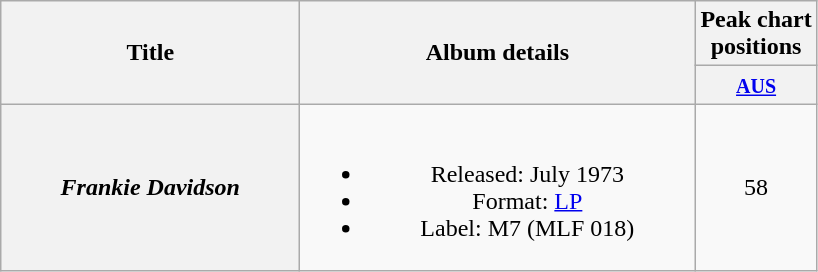<table class="wikitable plainrowheaders" style="text-align:center;" border="1">
<tr>
<th scope="col" rowspan="2" style="width:12em;">Title</th>
<th scope="col" rowspan="2" style="width:16em;">Album details</th>
<th scope="col" colspan="1">Peak chart<br>positions</th>
</tr>
<tr>
<th scope="col" style="text-align:center;"><small><a href='#'>AUS</a></small><br></th>
</tr>
<tr>
<th scope="row"><em>Frankie Davidson</em></th>
<td><br><ul><li>Released: July 1973</li><li>Format: <a href='#'>LP</a></li><li>Label: M7 (MLF 018)</li></ul></td>
<td align="center">58</td>
</tr>
</table>
